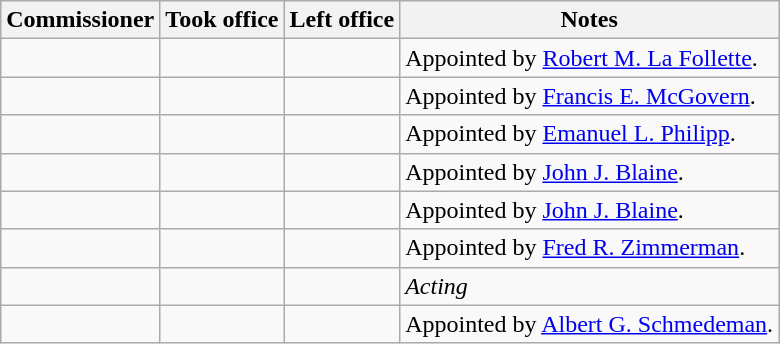<table class="wikitable sortable" style="text-align:right;">
<tr>
<th>Commissioner</th>
<th>Took office</th>
<th>Left office</th>
<th>Notes</th>
</tr>
<tr>
<td align="left"></td>
<td></td>
<td></td>
<td align="left">Appointed by <a href='#'>Robert M. La Follette</a>.</td>
</tr>
<tr>
<td align="left"></td>
<td></td>
<td></td>
<td align="left">Appointed by <a href='#'>Francis E. McGovern</a>.</td>
</tr>
<tr>
<td align="left"></td>
<td></td>
<td></td>
<td align="left">Appointed by <a href='#'>Emanuel L. Philipp</a>.</td>
</tr>
<tr>
<td align="left"></td>
<td></td>
<td></td>
<td align="left">Appointed by <a href='#'>John J. Blaine</a>.</td>
</tr>
<tr>
<td align="left"></td>
<td></td>
<td></td>
<td align="left">Appointed by <a href='#'>John J. Blaine</a>.</td>
</tr>
<tr>
<td align="left"></td>
<td></td>
<td></td>
<td align="left">Appointed by <a href='#'>Fred R. Zimmerman</a>.</td>
</tr>
<tr>
<td align="left"></td>
<td></td>
<td></td>
<td align="left"><em>Acting</em></td>
</tr>
<tr>
<td align="left"></td>
<td></td>
<td></td>
<td align="left">Appointed by <a href='#'>Albert G. Schmedeman</a>.</td>
</tr>
</table>
